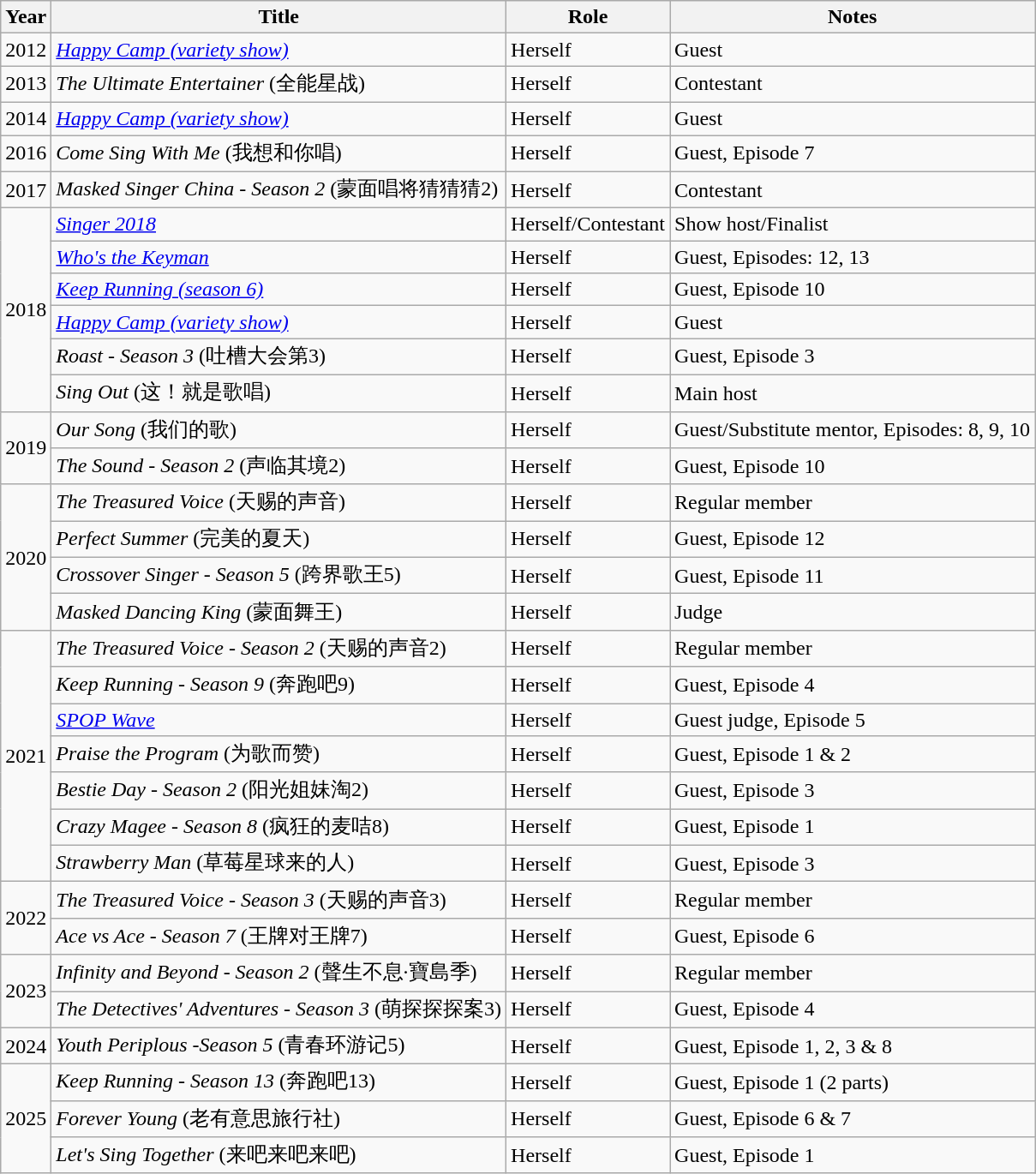<table class="wikitable sortable">
<tr>
<th>Year</th>
<th>Title</th>
<th>Role</th>
<th class="unsortable">Notes</th>
</tr>
<tr>
<td>2012</td>
<td><em><a href='#'>Happy Camp (variety show)</a></em></td>
<td>Herself</td>
<td>Guest</td>
</tr>
<tr>
<td>2013</td>
<td><em>The Ultimate Entertainer</em> (全能星战)</td>
<td>Herself</td>
<td>Contestant</td>
</tr>
<tr>
<td>2014</td>
<td><em><a href='#'>Happy Camp (variety show)</a></em></td>
<td>Herself</td>
<td>Guest</td>
</tr>
<tr>
<td>2016</td>
<td><em>Come Sing With Me</em> (我想和你唱)</td>
<td>Herself</td>
<td>Guest, Episode 7</td>
</tr>
<tr>
<td>2017</td>
<td><em>Masked Singer China - Season 2</em> (蒙面唱将猜猜猜2)</td>
<td>Herself</td>
<td>Contestant</td>
</tr>
<tr>
<td rowspan="6">2018</td>
<td><em><a href='#'>Singer 2018</a></em></td>
<td>Herself/Contestant</td>
<td>Show host/Finalist</td>
</tr>
<tr>
<td><em><a href='#'>Who's the Keyman</a></em></td>
<td>Herself</td>
<td>Guest, Episodes: 12, 13</td>
</tr>
<tr>
<td><em><a href='#'>Keep Running (season 6)</a></em></td>
<td>Herself</td>
<td>Guest, Episode 10</td>
</tr>
<tr>
<td><em><a href='#'>Happy Camp (variety show)</a></em></td>
<td>Herself</td>
<td>Guest</td>
</tr>
<tr>
<td><em>Roast - Season 3</em> (吐槽大会第3)</td>
<td>Herself</td>
<td>Guest, Episode 3</td>
</tr>
<tr>
<td><em>Sing Out</em> (这！就是歌唱)</td>
<td>Herself</td>
<td>Main host</td>
</tr>
<tr>
<td rowspan="2">2019</td>
<td><em>Our Song</em> (我们的歌)</td>
<td>Herself</td>
<td>Guest/Substitute mentor, Episodes: 8, 9, 10</td>
</tr>
<tr>
<td><em>The Sound - Season 2</em> (声临其境2)</td>
<td>Herself</td>
<td>Guest, Episode 10</td>
</tr>
<tr>
<td rowspan="4">2020</td>
<td><em>The Treasured Voice</em> (天赐的声音)</td>
<td>Herself</td>
<td>Regular member</td>
</tr>
<tr>
<td><em>Perfect Summer</em> (完美的夏天)</td>
<td>Herself</td>
<td>Guest, Episode 12</td>
</tr>
<tr>
<td><em>Crossover Singer - Season 5</em> (跨界歌王5)</td>
<td>Herself</td>
<td>Guest, Episode 11</td>
</tr>
<tr>
<td><em>Masked Dancing King</em> (蒙面舞王)</td>
<td>Herself</td>
<td>Judge</td>
</tr>
<tr>
<td rowspan="7">2021</td>
<td><em>The Treasured Voice - Season 2 </em> (天赐的声音2)</td>
<td>Herself</td>
<td>Regular member</td>
</tr>
<tr>
<td><em>Keep Running - Season 9</em> (奔跑吧9)</td>
<td>Herself</td>
<td>Guest, Episode 4 </td>
</tr>
<tr>
<td><em><a href='#'>SPOP Wave</a></em></td>
<td>Herself</td>
<td>Guest judge, Episode 5</td>
</tr>
<tr>
<td><em>Praise the Program</em> (为歌而赞)</td>
<td>Herself</td>
<td>Guest, Episode 1 & 2</td>
</tr>
<tr>
<td><em>Bestie Day - Season 2</em> (阳光姐妹淘2)</td>
<td>Herself</td>
<td>Guest, Episode 3</td>
</tr>
<tr>
<td><em>Crazy Magee - Season 8</em> (疯狂的麦咭8)</td>
<td>Herself</td>
<td>Guest, Episode 1</td>
</tr>
<tr>
<td><em>Strawberry Man</em> (草莓星球来的人)</td>
<td>Herself</td>
<td>Guest, Episode 3</td>
</tr>
<tr>
<td rowspan="2">2022</td>
<td><em>The Treasured Voice - Season 3 </em> (天赐的声音3)</td>
<td>Herself</td>
<td>Regular member</td>
</tr>
<tr>
<td><em>Ace vs Ace - Season 7</em> (王牌对王牌7)</td>
<td>Herself</td>
<td>Guest, Episode 6</td>
</tr>
<tr>
<td rowspan="2">2023</td>
<td><em>Infinity and Beyond - Season 2</em> (聲生不息·寶島季)</td>
<td>Herself</td>
<td>Regular member</td>
</tr>
<tr>
<td><em>The Detectives' Adventures - Season 3</em> (萌探探探案3)</td>
<td>Herself</td>
<td>Guest, Episode 4</td>
</tr>
<tr>
<td>2024</td>
<td><em>Youth Periplous -Season 5 </em> (青春环游记5)</td>
<td>Herself</td>
<td>Guest, Episode 1, 2, 3 & 8</td>
</tr>
<tr>
<td rowspan="3">2025</td>
<td><em>Keep Running - Season 13</em> (奔跑吧13)</td>
<td>Herself</td>
<td>Guest, Episode 1 (2 parts) </td>
</tr>
<tr>
<td><em>Forever Young</em> (老有意思旅行社)</td>
<td>Herself</td>
<td>Guest, Episode 6 & 7</td>
</tr>
<tr>
<td><em>Let's Sing Together</em> (来吧来吧来吧)</td>
<td>Herself</td>
<td>Guest, Episode 1</td>
</tr>
</table>
